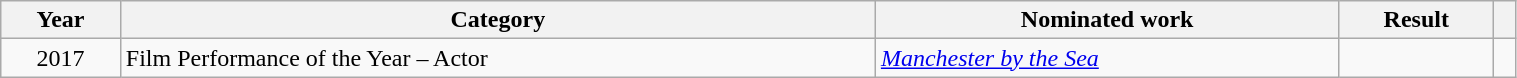<table class="wikitable" style="width:80%;">
<tr>
<th scope="row">Year</th>
<th scope="row">Category</th>
<th scope="row">Nominated work</th>
<th scope="row">Result</th>
<th scope="row"></th>
</tr>
<tr>
<td align="center">2017</td>
<td>Film Performance of the Year – Actor</td>
<td><em><a href='#'>Manchester by the Sea</a></em></td>
<td></td>
<td align="center"></td>
</tr>
</table>
